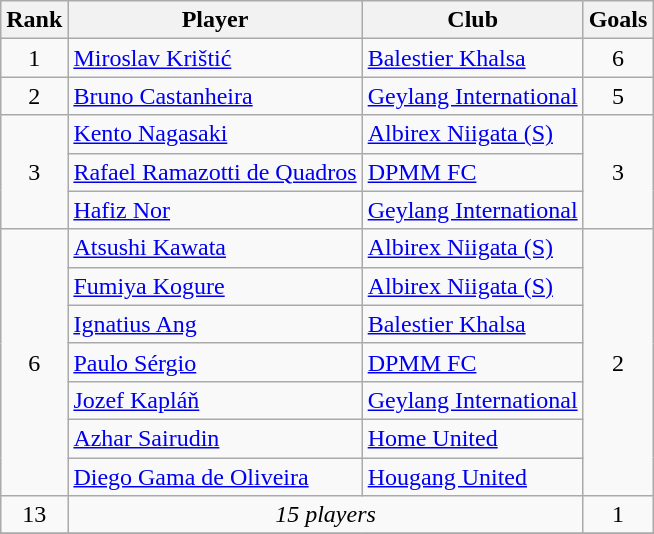<table class="wikitable" style="text-align:center">
<tr>
<th>Rank</th>
<th>Player</th>
<th>Club</th>
<th>Goals</th>
</tr>
<tr>
<td>1</td>
<td align="left"> <a href='#'>Miroslav Krištić</a></td>
<td align="left"><a href='#'>Balestier Khalsa</a></td>
<td>6</td>
</tr>
<tr>
<td>2</td>
<td align="left"> <a href='#'>Bruno Castanheira</a></td>
<td align="left"><a href='#'>Geylang International</a></td>
<td>5</td>
</tr>
<tr>
<td rowspan=3>3</td>
<td align="left"> <a href='#'>Kento Nagasaki</a></td>
<td align="left"> <a href='#'>Albirex Niigata (S)</a></td>
<td rowspan=3>3</td>
</tr>
<tr>
<td align="left"> <a href='#'>Rafael Ramazotti de Quadros</a></td>
<td align="left"> <a href='#'>DPMM FC</a></td>
</tr>
<tr>
<td align="left"> <a href='#'>Hafiz Nor</a></td>
<td align="left"><a href='#'>Geylang International</a></td>
</tr>
<tr>
<td rowspan=7>6</td>
<td align="left"> <a href='#'>Atsushi Kawata</a></td>
<td align="left"> <a href='#'>Albirex Niigata (S)</a></td>
<td rowspan=7>2</td>
</tr>
<tr>
<td align="left"> <a href='#'>Fumiya Kogure</a></td>
<td align="left"> <a href='#'>Albirex Niigata (S)</a></td>
</tr>
<tr>
<td align="left"> <a href='#'>Ignatius Ang</a></td>
<td align="left"><a href='#'>Balestier Khalsa</a></td>
</tr>
<tr>
<td align="left"> <a href='#'>Paulo Sérgio</a></td>
<td align="left"> <a href='#'>DPMM FC</a></td>
</tr>
<tr>
<td align="left"> <a href='#'>Jozef Kapláň</a></td>
<td align="left"><a href='#'>Geylang International</a></td>
</tr>
<tr>
<td align="left"> <a href='#'>Azhar Sairudin</a></td>
<td align="left"><a href='#'>Home United</a></td>
</tr>
<tr>
<td align="left"> <a href='#'>Diego Gama de Oliveira</a></td>
<td align="left"><a href='#'>Hougang United</a></td>
</tr>
<tr>
<td>13</td>
<td colspan=2><em>15 players</em></td>
<td>1</td>
</tr>
<tr>
</tr>
</table>
